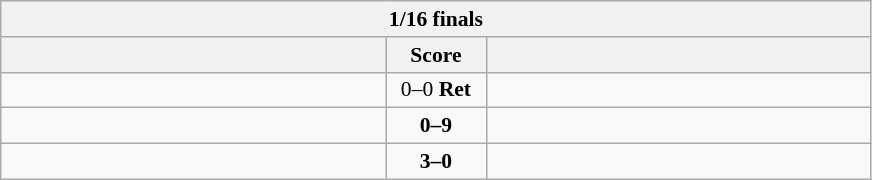<table class="wikitable" style="text-align: center; font-size:90% ">
<tr>
<th colspan=3>1/16 finals</th>
</tr>
<tr>
<th align="right" width="250"></th>
<th width="60">Score</th>
<th align="left" width="250"></th>
</tr>
<tr>
<td align=left><strong></strong></td>
<td align=center>0–0 <strong>Ret</strong></td>
<td align=left></td>
</tr>
<tr>
<td align=left></td>
<td align=center><strong>0–9</strong></td>
<td align=left><strong></strong></td>
</tr>
<tr>
<td align=left><strong></strong></td>
<td align=center><strong>3–0</strong></td>
<td align=left></td>
</tr>
</table>
